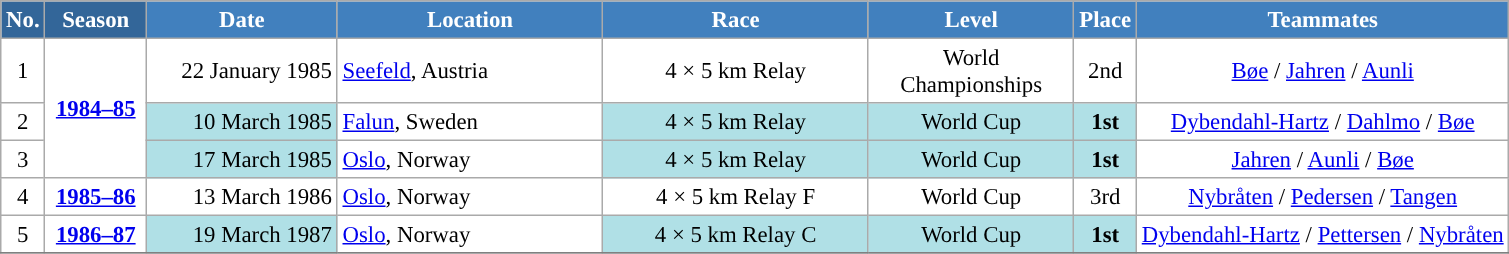<table class="wikitable sortable" style="font-size:95%; text-align:center; border:grey solid 1px; border-collapse:collapse; background:#ffffff;">
<tr style="background:#efefef;">
<th style="background-color:#369; color:white;">No.</th>
<th style="background-color:#369; color:white;">Season</th>
<th style="background-color:#4180be; color:white; width:120px;">Date</th>
<th style="background-color:#4180be; color:white; width:170px;">Location</th>
<th style="background-color:#4180be; color:white; width:170px;">Race</th>
<th style="background-color:#4180be; color:white; width:130px;">Level</th>
<th style="background-color:#4180be; color:white;">Place</th>
<th style="background-color:#4180be; color:white;">Teammates</th>
</tr>
<tr>
<td align=center>1</td>
<td rowspan=3 align=center><strong> <a href='#'>1984–85</a> </strong></td>
<td align=right>22 January 1985</td>
<td align=left> <a href='#'>Seefeld</a>, Austria</td>
<td>4 × 5 km Relay</td>
<td>World Championships</td>
<td>2nd</td>
<td><a href='#'>Bøe</a> / <a href='#'>Jahren</a> / <a href='#'>Aunli</a></td>
</tr>
<tr>
<td align=center>2</td>
<td bgcolor="#BOEOE6" align=right>10 March 1985</td>
<td align=left> <a href='#'>Falun</a>, Sweden</td>
<td bgcolor="#BOEOE6">4 × 5 km Relay</td>
<td bgcolor="#BOEOE6">World Cup</td>
<td bgcolor="#BOEOE6"><strong>1st</strong></td>
<td><a href='#'>Dybendahl-Hartz</a> / <a href='#'>Dahlmo</a> / <a href='#'>Bøe</a></td>
</tr>
<tr>
<td align=center>3</td>
<td bgcolor="#BOEOE6" align=right>17 March 1985</td>
<td align=left> <a href='#'>Oslo</a>, Norway</td>
<td bgcolor="#BOEOE6">4 × 5 km Relay</td>
<td bgcolor="#BOEOE6">World Cup</td>
<td bgcolor="#BOEOE6"><strong>1st</strong></td>
<td><a href='#'>Jahren</a> / <a href='#'>Aunli</a> / <a href='#'>Bøe</a></td>
</tr>
<tr>
<td align=center>4</td>
<td rowspan=1 align=center><strong> <a href='#'>1985–86</a> </strong></td>
<td align=right>13 March 1986</td>
<td align=left> <a href='#'>Oslo</a>, Norway</td>
<td>4 × 5 km Relay F</td>
<td>World Cup</td>
<td>3rd</td>
<td><a href='#'>Nybråten</a> / <a href='#'>Pedersen</a> / <a href='#'>Tangen</a></td>
</tr>
<tr>
<td align=center>5</td>
<td rowspan=1 align=center><strong><a href='#'>1986–87</a></strong></td>
<td bgcolor="#BOEOE6" align=right>19 March 1987</td>
<td align=left> <a href='#'>Oslo</a>, Norway</td>
<td bgcolor="#BOEOE6">4 × 5 km Relay C</td>
<td bgcolor="#BOEOE6">World Cup</td>
<td bgcolor="#BOEOE6"><strong>1st</strong></td>
<td><a href='#'>Dybendahl-Hartz</a> / <a href='#'>Pettersen</a> / <a href='#'>Nybråten</a></td>
</tr>
<tr>
</tr>
</table>
